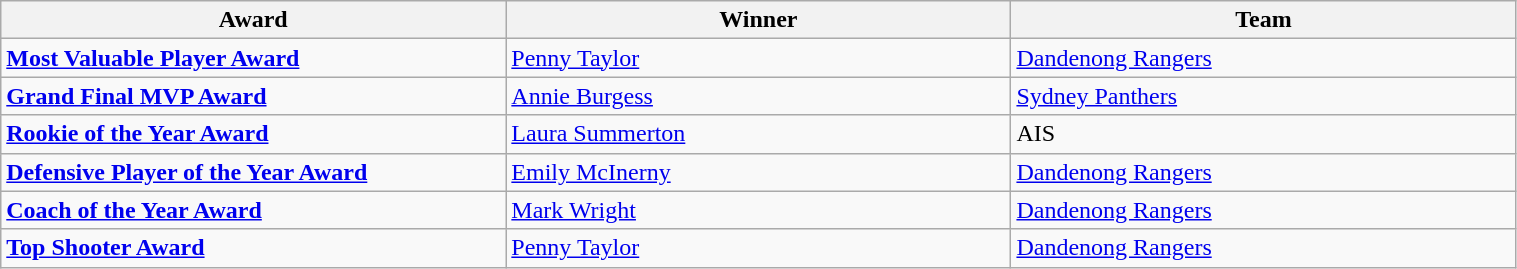<table class="wikitable" style="width: 80%">
<tr>
<th width=125>Award</th>
<th width=125>Winner</th>
<th width=125>Team</th>
</tr>
<tr>
<td><strong><a href='#'>Most Valuable Player Award</a></strong></td>
<td><a href='#'>Penny Taylor</a></td>
<td><a href='#'>Dandenong Rangers</a></td>
</tr>
<tr>
<td><strong><a href='#'>Grand Final MVP Award</a></strong></td>
<td><a href='#'>Annie Burgess</a></td>
<td><a href='#'>Sydney Panthers</a></td>
</tr>
<tr>
<td><strong><a href='#'>Rookie of the Year Award</a></strong></td>
<td><a href='#'>Laura Summerton</a></td>
<td>AIS</td>
</tr>
<tr>
<td><strong><a href='#'>Defensive Player of the Year Award</a></strong></td>
<td><a href='#'>Emily McInerny</a></td>
<td><a href='#'>Dandenong Rangers</a></td>
</tr>
<tr>
<td><strong><a href='#'>Coach of the Year Award</a></strong></td>
<td><a href='#'>Mark Wright</a></td>
<td><a href='#'>Dandenong Rangers</a></td>
</tr>
<tr>
<td><strong><a href='#'>Top Shooter Award</a></strong></td>
<td><a href='#'>Penny Taylor</a></td>
<td><a href='#'>Dandenong Rangers</a></td>
</tr>
</table>
